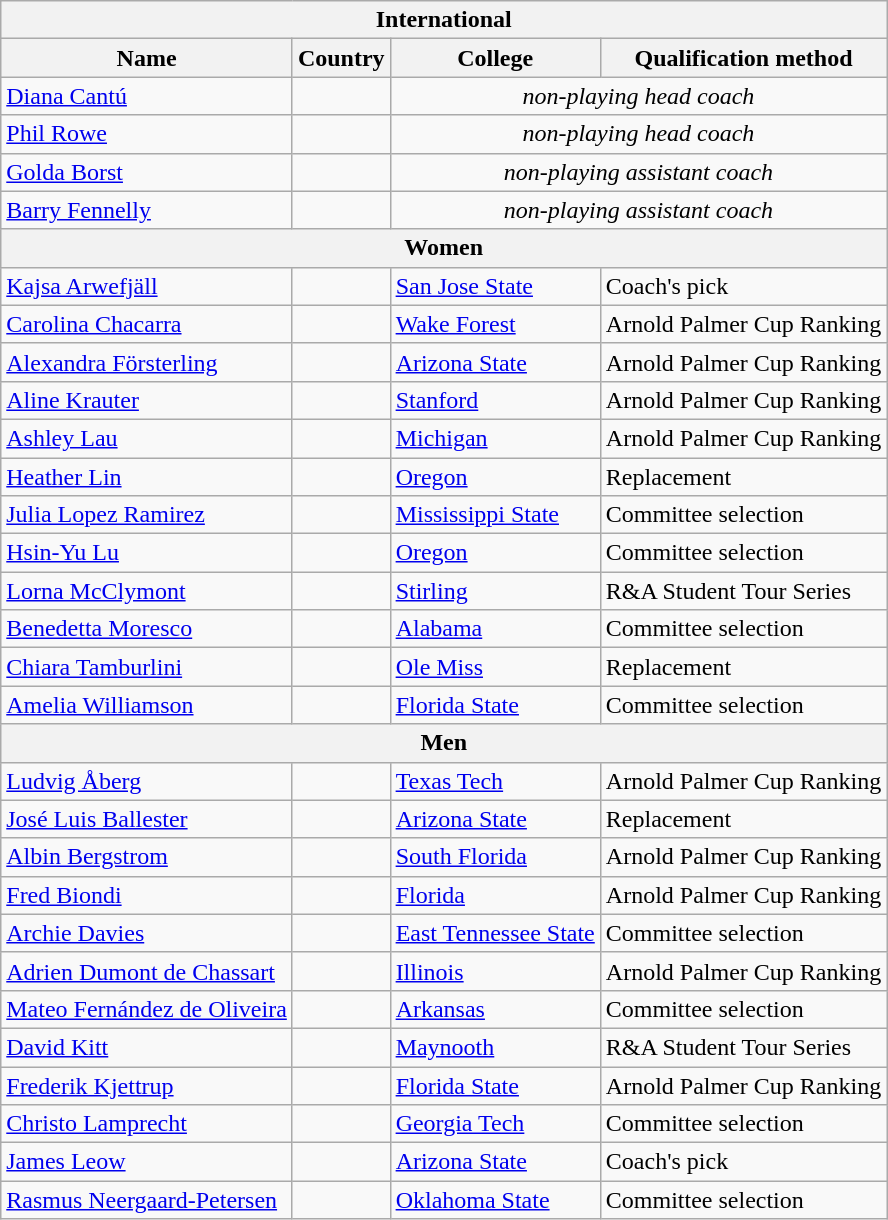<table class="wikitable">
<tr>
<th colspan=4>International</th>
</tr>
<tr>
<th>Name</th>
<th>Country</th>
<th>College</th>
<th>Qualification method</th>
</tr>
<tr>
<td><a href='#'>Diana Cantú</a></td>
<td></td>
<td colspan=2 align=center><em>non-playing head coach</em></td>
</tr>
<tr>
<td><a href='#'>Phil Rowe</a></td>
<td></td>
<td colspan=2 align=center><em>non-playing head coach</em></td>
</tr>
<tr>
<td><a href='#'>Golda Borst</a></td>
<td></td>
<td colspan=2 align=center><em>non-playing assistant coach</em></td>
</tr>
<tr>
<td><a href='#'>Barry Fennelly</a></td>
<td></td>
<td colspan=2 align=center><em>non-playing assistant coach</em></td>
</tr>
<tr>
<th colspan=4>Women</th>
</tr>
<tr>
<td><a href='#'>Kajsa Arwefjäll</a></td>
<td></td>
<td><a href='#'>San Jose State</a></td>
<td>Coach's pick</td>
</tr>
<tr>
<td><a href='#'>Carolina Chacarra</a></td>
<td></td>
<td><a href='#'>Wake Forest</a></td>
<td>Arnold Palmer Cup Ranking</td>
</tr>
<tr>
<td><a href='#'>Alexandra Försterling</a></td>
<td></td>
<td><a href='#'>Arizona State</a></td>
<td>Arnold Palmer Cup Ranking</td>
</tr>
<tr>
<td><a href='#'>Aline Krauter</a></td>
<td></td>
<td><a href='#'>Stanford</a></td>
<td>Arnold Palmer Cup Ranking</td>
</tr>
<tr>
<td><a href='#'>Ashley Lau</a></td>
<td></td>
<td><a href='#'>Michigan</a></td>
<td>Arnold Palmer Cup Ranking</td>
</tr>
<tr>
<td><a href='#'>Heather Lin</a></td>
<td></td>
<td><a href='#'>Oregon</a></td>
<td>Replacement</td>
</tr>
<tr>
<td><a href='#'>Julia Lopez Ramirez</a></td>
<td></td>
<td><a href='#'>Mississippi State</a></td>
<td>Committee selection</td>
</tr>
<tr>
<td><a href='#'>Hsin-Yu Lu</a></td>
<td></td>
<td><a href='#'>Oregon</a></td>
<td>Committee selection</td>
</tr>
<tr>
<td><a href='#'>Lorna McClymont</a></td>
<td></td>
<td><a href='#'>Stirling</a></td>
<td>R&A Student Tour Series</td>
</tr>
<tr>
<td><a href='#'>Benedetta Moresco</a></td>
<td></td>
<td><a href='#'>Alabama</a></td>
<td>Committee selection</td>
</tr>
<tr>
<td><a href='#'>Chiara Tamburlini</a></td>
<td></td>
<td><a href='#'>Ole Miss</a></td>
<td>Replacement</td>
</tr>
<tr>
<td><a href='#'>Amelia Williamson</a></td>
<td></td>
<td><a href='#'>Florida State</a></td>
<td>Committee selection</td>
</tr>
<tr>
<th colspan=4>Men</th>
</tr>
<tr>
<td><a href='#'>Ludvig Åberg</a></td>
<td></td>
<td><a href='#'>Texas Tech</a></td>
<td>Arnold Palmer Cup Ranking</td>
</tr>
<tr>
<td><a href='#'>José Luis Ballester</a></td>
<td></td>
<td><a href='#'>Arizona State</a></td>
<td>Replacement</td>
</tr>
<tr>
<td><a href='#'>Albin Bergstrom</a></td>
<td></td>
<td><a href='#'>South Florida</a></td>
<td>Arnold Palmer Cup Ranking</td>
</tr>
<tr>
<td><a href='#'>Fred Biondi</a></td>
<td></td>
<td><a href='#'>Florida</a></td>
<td>Arnold Palmer Cup Ranking</td>
</tr>
<tr>
<td><a href='#'>Archie Davies</a></td>
<td></td>
<td><a href='#'>East Tennessee State</a></td>
<td>Committee selection</td>
</tr>
<tr>
<td><a href='#'>Adrien Dumont de Chassart</a></td>
<td></td>
<td><a href='#'>Illinois</a></td>
<td>Arnold Palmer Cup Ranking</td>
</tr>
<tr>
<td><a href='#'>Mateo Fernández de Oliveira</a></td>
<td></td>
<td><a href='#'>Arkansas</a></td>
<td>Committee selection</td>
</tr>
<tr>
<td><a href='#'>David Kitt</a></td>
<td></td>
<td><a href='#'>Maynooth</a></td>
<td>R&A Student Tour Series</td>
</tr>
<tr>
<td><a href='#'>Frederik Kjettrup</a></td>
<td></td>
<td><a href='#'>Florida State</a></td>
<td>Arnold Palmer Cup Ranking</td>
</tr>
<tr>
<td><a href='#'>Christo Lamprecht</a></td>
<td></td>
<td><a href='#'>Georgia Tech</a></td>
<td>Committee selection</td>
</tr>
<tr>
<td><a href='#'>James Leow</a></td>
<td></td>
<td><a href='#'>Arizona State</a></td>
<td>Coach's pick</td>
</tr>
<tr>
<td><a href='#'>Rasmus Neergaard-Petersen</a></td>
<td></td>
<td><a href='#'>Oklahoma State</a></td>
<td>Committee selection</td>
</tr>
</table>
